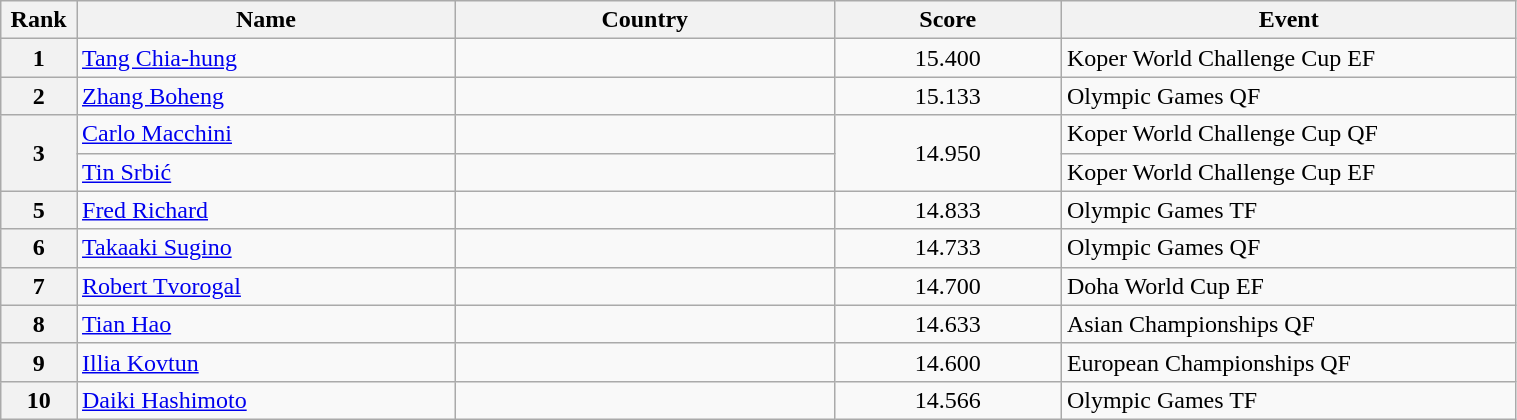<table class="wikitable sortable" style="width:80%;">
<tr>
<th style="text-align:center; width:5%;">Rank</th>
<th style="text-align:center; width:25%;">Name</th>
<th style="text-align:center; width:25%;">Country</th>
<th style="text-align:center; width:15%;">Score</th>
<th style="text-align:center; width:30%;">Event</th>
</tr>
<tr>
<th>1</th>
<td><a href='#'>Tang Chia-hung</a></td>
<td></td>
<td align="center">15.400</td>
<td>Koper World Challenge Cup EF</td>
</tr>
<tr>
<th>2</th>
<td><a href='#'>Zhang Boheng</a></td>
<td></td>
<td align="center">15.133</td>
<td>Olympic Games QF</td>
</tr>
<tr>
<th rowspan=2>3</th>
<td><a href='#'>Carlo Macchini</a></td>
<td></td>
<td rowspan=2 align="center">14.950</td>
<td>Koper World Challenge Cup QF</td>
</tr>
<tr>
<td><a href='#'>Tin Srbić</a></td>
<td></td>
<td>Koper World Challenge Cup EF</td>
</tr>
<tr>
<th>5</th>
<td><a href='#'>Fred Richard</a></td>
<td></td>
<td align="center">14.833</td>
<td>Olympic Games TF</td>
</tr>
<tr>
<th>6</th>
<td><a href='#'>Takaaki Sugino</a></td>
<td></td>
<td align="center">14.733</td>
<td>Olympic Games QF</td>
</tr>
<tr>
<th>7</th>
<td><a href='#'>Robert Tvorogal</a></td>
<td></td>
<td align="center">14.700</td>
<td>Doha World Cup EF</td>
</tr>
<tr>
<th>8</th>
<td><a href='#'>Tian Hao</a></td>
<td></td>
<td align="center">14.633</td>
<td>Asian Championships QF</td>
</tr>
<tr>
<th>9</th>
<td><a href='#'>Illia Kovtun</a></td>
<td></td>
<td align="center">14.600</td>
<td>European Championships QF</td>
</tr>
<tr>
<th>10</th>
<td><a href='#'>Daiki Hashimoto</a></td>
<td></td>
<td align="center">14.566</td>
<td>Olympic Games TF</td>
</tr>
</table>
